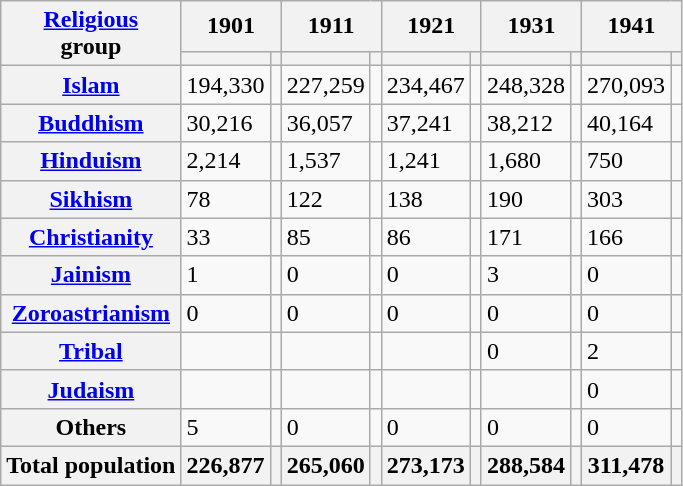<table class="wikitable sortable">
<tr>
<th rowspan="2"><a href='#'>Religious</a><br>group</th>
<th colspan="2">1901</th>
<th colspan="2">1911</th>
<th colspan="2">1921</th>
<th colspan="2">1931</th>
<th colspan="2">1941</th>
</tr>
<tr>
<th><a href='#'></a></th>
<th></th>
<th></th>
<th></th>
<th></th>
<th></th>
<th></th>
<th></th>
<th></th>
<th></th>
</tr>
<tr>
<th><a href='#'>Islam</a> </th>
<td>194,330</td>
<td></td>
<td>227,259</td>
<td></td>
<td>234,467</td>
<td></td>
<td>248,328</td>
<td></td>
<td>270,093</td>
<td></td>
</tr>
<tr>
<th><a href='#'>Buddhism</a> </th>
<td>30,216</td>
<td></td>
<td>36,057</td>
<td></td>
<td>37,241</td>
<td></td>
<td>38,212</td>
<td></td>
<td>40,164</td>
<td></td>
</tr>
<tr>
<th><a href='#'>Hinduism</a> </th>
<td>2,214</td>
<td></td>
<td>1,537</td>
<td></td>
<td>1,241</td>
<td></td>
<td>1,680</td>
<td></td>
<td>750</td>
<td></td>
</tr>
<tr>
<th><a href='#'>Sikhism</a> </th>
<td>78</td>
<td></td>
<td>122</td>
<td></td>
<td>138</td>
<td></td>
<td>190</td>
<td></td>
<td>303</td>
<td></td>
</tr>
<tr>
<th><a href='#'>Christianity</a> </th>
<td>33</td>
<td></td>
<td>85</td>
<td></td>
<td>86</td>
<td></td>
<td>171</td>
<td></td>
<td>166</td>
<td></td>
</tr>
<tr>
<th><a href='#'>Jainism</a> </th>
<td>1</td>
<td></td>
<td>0</td>
<td></td>
<td>0</td>
<td></td>
<td>3</td>
<td></td>
<td>0</td>
<td></td>
</tr>
<tr>
<th><a href='#'>Zoroastrianism</a> </th>
<td>0</td>
<td></td>
<td>0</td>
<td></td>
<td>0</td>
<td></td>
<td>0</td>
<td></td>
<td>0</td>
<td></td>
</tr>
<tr>
<th><a href='#'>Tribal</a></th>
<td></td>
<td></td>
<td></td>
<td></td>
<td></td>
<td></td>
<td>0</td>
<td></td>
<td>2</td>
<td></td>
</tr>
<tr>
<th><a href='#'>Judaism</a> </th>
<td></td>
<td></td>
<td></td>
<td></td>
<td></td>
<td></td>
<td></td>
<td></td>
<td>0</td>
<td></td>
</tr>
<tr>
<th>Others</th>
<td>5</td>
<td></td>
<td>0</td>
<td></td>
<td>0</td>
<td></td>
<td>0</td>
<td></td>
<td>0</td>
<td></td>
</tr>
<tr>
<th>Total population</th>
<th>226,877</th>
<th></th>
<th>265,060</th>
<th></th>
<th>273,173</th>
<th></th>
<th>288,584</th>
<th></th>
<th>311,478</th>
<th></th>
</tr>
</table>
